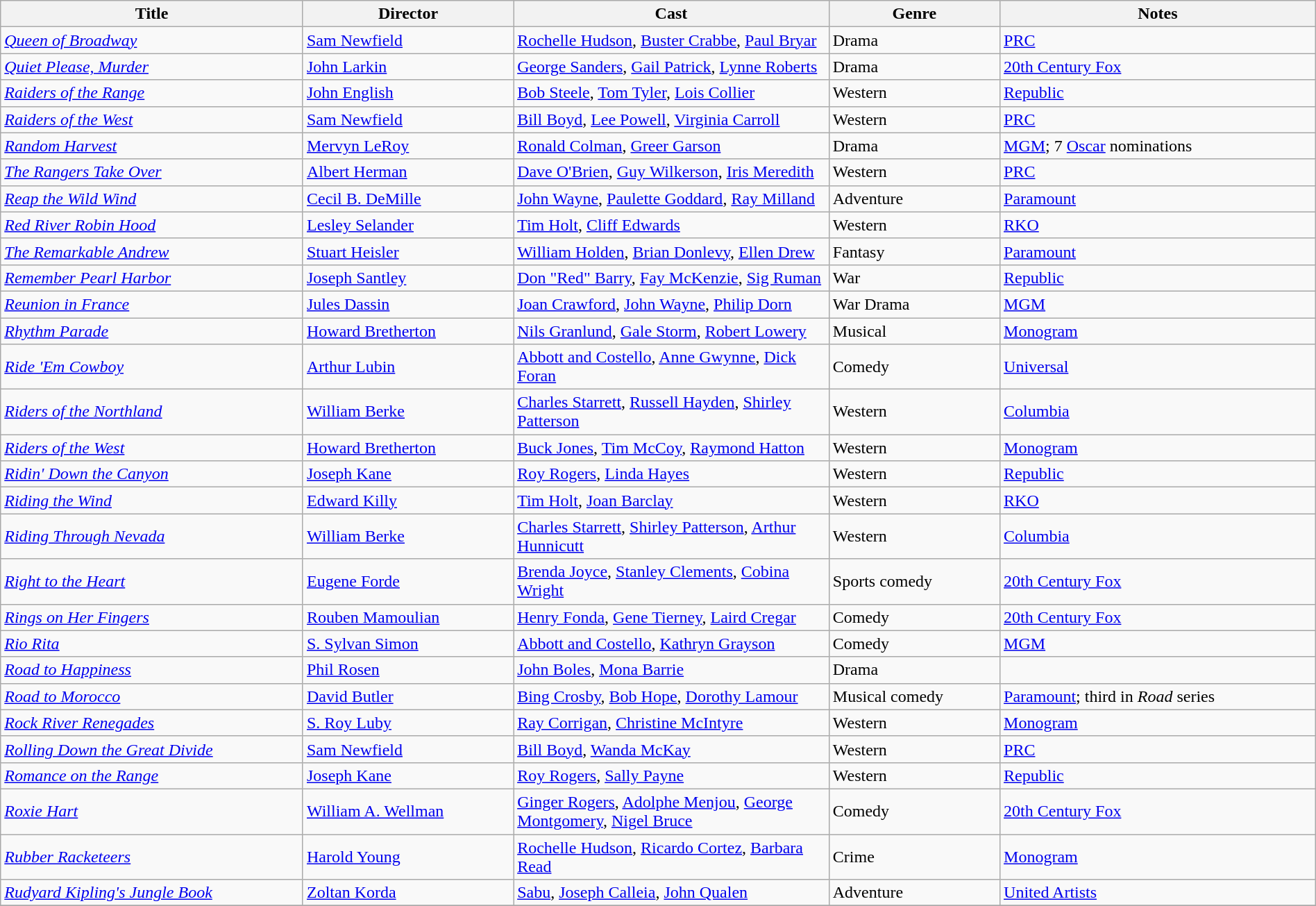<table class="wikitable" style="width:100%;">
<tr>
<th style="width:23%;">Title</th>
<th style="width:16%;">Director</th>
<th style="width:24%;">Cast</th>
<th style="width:13%;">Genre</th>
<th style="width:24%;">Notes</th>
</tr>
<tr>
<td><em><a href='#'>Queen of Broadway</a></em></td>
<td><a href='#'>Sam Newfield</a></td>
<td><a href='#'>Rochelle Hudson</a>, <a href='#'>Buster Crabbe</a>, <a href='#'>Paul Bryar</a></td>
<td>Drama</td>
<td><a href='#'>PRC</a></td>
</tr>
<tr>
<td><em><a href='#'>Quiet Please, Murder</a></em></td>
<td><a href='#'>John Larkin</a></td>
<td><a href='#'>George Sanders</a>, <a href='#'>Gail Patrick</a>, <a href='#'>Lynne Roberts</a></td>
<td>Drama</td>
<td><a href='#'>20th Century Fox</a></td>
</tr>
<tr>
<td><em><a href='#'>Raiders of the Range</a></em></td>
<td><a href='#'>John English</a></td>
<td><a href='#'>Bob Steele</a>, <a href='#'>Tom Tyler</a>, <a href='#'>Lois Collier</a></td>
<td>Western</td>
<td><a href='#'>Republic</a></td>
</tr>
<tr>
<td><em><a href='#'>Raiders of the West</a></em></td>
<td><a href='#'>Sam Newfield</a></td>
<td><a href='#'>Bill Boyd</a>, <a href='#'>Lee Powell</a>, <a href='#'>Virginia Carroll</a></td>
<td>Western</td>
<td><a href='#'>PRC</a></td>
</tr>
<tr>
<td><em><a href='#'>Random Harvest</a></em></td>
<td><a href='#'>Mervyn LeRoy</a></td>
<td><a href='#'>Ronald Colman</a>, <a href='#'>Greer Garson</a></td>
<td>Drama</td>
<td><a href='#'>MGM</a>; 7 <a href='#'>Oscar</a> nominations</td>
</tr>
<tr>
<td><em><a href='#'>The Rangers Take Over</a></em></td>
<td><a href='#'>Albert Herman</a></td>
<td><a href='#'>Dave O'Brien</a>, <a href='#'>Guy Wilkerson</a>, <a href='#'>Iris Meredith</a></td>
<td>Western</td>
<td><a href='#'>PRC</a></td>
</tr>
<tr>
<td><em><a href='#'>Reap the Wild Wind</a></em></td>
<td><a href='#'>Cecil B. DeMille</a></td>
<td><a href='#'>John Wayne</a>, <a href='#'>Paulette Goddard</a>, <a href='#'>Ray Milland</a></td>
<td>Adventure</td>
<td><a href='#'>Paramount</a></td>
</tr>
<tr>
<td><em><a href='#'>Red River Robin Hood</a></em></td>
<td><a href='#'>Lesley Selander</a></td>
<td><a href='#'>Tim Holt</a>, <a href='#'>Cliff Edwards</a></td>
<td>Western</td>
<td><a href='#'>RKO</a></td>
</tr>
<tr>
<td><em><a href='#'>The Remarkable Andrew</a></em></td>
<td><a href='#'>Stuart Heisler</a></td>
<td><a href='#'>William Holden</a>, <a href='#'>Brian Donlevy</a>, <a href='#'>Ellen Drew</a></td>
<td>Fantasy</td>
<td><a href='#'>Paramount</a></td>
</tr>
<tr>
<td><em><a href='#'>Remember Pearl Harbor</a></em></td>
<td><a href='#'>Joseph Santley</a></td>
<td><a href='#'>Don "Red" Barry</a>, <a href='#'>Fay McKenzie</a>, <a href='#'>Sig Ruman</a></td>
<td>War</td>
<td><a href='#'>Republic</a></td>
</tr>
<tr>
<td><em><a href='#'>Reunion in France</a></em></td>
<td><a href='#'>Jules Dassin</a></td>
<td><a href='#'>Joan Crawford</a>, <a href='#'>John Wayne</a>, <a href='#'>Philip Dorn</a></td>
<td>War Drama</td>
<td><a href='#'>MGM</a></td>
</tr>
<tr>
<td><em><a href='#'>Rhythm Parade</a></em></td>
<td><a href='#'>Howard Bretherton</a></td>
<td><a href='#'>Nils Granlund</a>, <a href='#'>Gale Storm</a>, <a href='#'>Robert Lowery</a></td>
<td>Musical</td>
<td><a href='#'>Monogram</a></td>
</tr>
<tr>
<td><em><a href='#'>Ride 'Em Cowboy</a></em></td>
<td><a href='#'>Arthur Lubin</a></td>
<td><a href='#'>Abbott and Costello</a>, <a href='#'>Anne Gwynne</a>, <a href='#'>Dick Foran</a></td>
<td>Comedy</td>
<td><a href='#'>Universal</a></td>
</tr>
<tr>
<td><em><a href='#'>Riders of the Northland</a></em></td>
<td><a href='#'>William Berke</a></td>
<td><a href='#'>Charles Starrett</a>, <a href='#'>Russell Hayden</a>, <a href='#'>Shirley Patterson</a></td>
<td>Western</td>
<td><a href='#'>Columbia</a></td>
</tr>
<tr>
<td><em><a href='#'>Riders of the West</a></em></td>
<td><a href='#'>Howard Bretherton</a></td>
<td><a href='#'>Buck Jones</a>, <a href='#'>Tim McCoy</a>, <a href='#'>Raymond Hatton</a></td>
<td>Western</td>
<td><a href='#'>Monogram</a></td>
</tr>
<tr>
<td><em><a href='#'>Ridin' Down the Canyon</a></em></td>
<td><a href='#'>Joseph Kane</a></td>
<td><a href='#'>Roy Rogers</a>, <a href='#'>Linda Hayes</a></td>
<td>Western</td>
<td><a href='#'>Republic</a></td>
</tr>
<tr>
<td><em><a href='#'>Riding the Wind</a></em></td>
<td><a href='#'>Edward Killy</a></td>
<td><a href='#'>Tim Holt</a>, <a href='#'>Joan Barclay</a></td>
<td>Western</td>
<td><a href='#'>RKO</a></td>
</tr>
<tr>
<td><em><a href='#'>Riding Through Nevada</a></em></td>
<td><a href='#'>William Berke</a></td>
<td><a href='#'>Charles Starrett</a>, <a href='#'>Shirley Patterson</a>, <a href='#'>Arthur Hunnicutt</a></td>
<td>Western</td>
<td><a href='#'>Columbia</a></td>
</tr>
<tr>
<td><em><a href='#'>Right to the Heart</a></em></td>
<td><a href='#'>Eugene Forde</a></td>
<td><a href='#'>Brenda Joyce</a>, <a href='#'>Stanley Clements</a>, <a href='#'>Cobina Wright</a></td>
<td>Sports comedy</td>
<td><a href='#'>20th Century Fox</a></td>
</tr>
<tr>
<td><em><a href='#'>Rings on Her Fingers</a></em></td>
<td><a href='#'>Rouben Mamoulian</a></td>
<td><a href='#'>Henry Fonda</a>, <a href='#'>Gene Tierney</a>, <a href='#'>Laird Cregar</a></td>
<td>Comedy</td>
<td><a href='#'>20th Century Fox</a></td>
</tr>
<tr>
<td><em><a href='#'>Rio Rita</a> </em></td>
<td><a href='#'>S. Sylvan Simon</a></td>
<td><a href='#'>Abbott and Costello</a>, <a href='#'>Kathryn Grayson</a></td>
<td>Comedy</td>
<td><a href='#'>MGM</a></td>
</tr>
<tr>
<td><em><a href='#'>Road to Happiness</a></em></td>
<td><a href='#'>Phil Rosen</a></td>
<td><a href='#'>John Boles</a>, <a href='#'>Mona Barrie</a></td>
<td>Drama</td>
<td></td>
</tr>
<tr>
<td><em><a href='#'>Road to Morocco</a></em></td>
<td><a href='#'>David Butler</a></td>
<td><a href='#'>Bing Crosby</a>, <a href='#'>Bob Hope</a>, <a href='#'>Dorothy Lamour</a></td>
<td>Musical comedy</td>
<td><a href='#'>Paramount</a>; third in <em>Road</em> series</td>
</tr>
<tr>
<td><em><a href='#'>Rock River Renegades</a></em></td>
<td><a href='#'>S. Roy Luby</a></td>
<td><a href='#'>Ray Corrigan</a>, <a href='#'>Christine McIntyre</a></td>
<td>Western</td>
<td><a href='#'>Monogram</a></td>
</tr>
<tr>
<td><em><a href='#'>Rolling Down the Great Divide</a></em></td>
<td><a href='#'>Sam Newfield</a></td>
<td><a href='#'>Bill Boyd</a>, <a href='#'>Wanda McKay</a></td>
<td>Western</td>
<td><a href='#'>PRC</a></td>
</tr>
<tr>
<td><em><a href='#'>Romance on the Range</a></em></td>
<td><a href='#'>Joseph Kane</a></td>
<td><a href='#'>Roy Rogers</a>, <a href='#'>Sally Payne</a></td>
<td>Western</td>
<td><a href='#'>Republic</a></td>
</tr>
<tr>
<td><em><a href='#'>Roxie Hart</a></em></td>
<td><a href='#'>William A. Wellman</a></td>
<td><a href='#'>Ginger Rogers</a>, <a href='#'>Adolphe Menjou</a>, <a href='#'>George Montgomery</a>, <a href='#'>Nigel Bruce</a></td>
<td>Comedy</td>
<td><a href='#'>20th Century Fox</a></td>
</tr>
<tr>
<td><em><a href='#'>Rubber Racketeers</a></em></td>
<td><a href='#'>Harold Young</a></td>
<td><a href='#'>Rochelle Hudson</a>, <a href='#'>Ricardo Cortez</a>, <a href='#'>Barbara Read</a></td>
<td>Crime</td>
<td><a href='#'>Monogram</a></td>
</tr>
<tr>
<td><em><a href='#'>Rudyard Kipling's Jungle Book</a></em></td>
<td><a href='#'>Zoltan Korda</a></td>
<td><a href='#'>Sabu</a>, <a href='#'>Joseph Calleia</a>, <a href='#'>John Qualen</a></td>
<td>Adventure</td>
<td><a href='#'>United Artists</a></td>
</tr>
<tr>
</tr>
</table>
